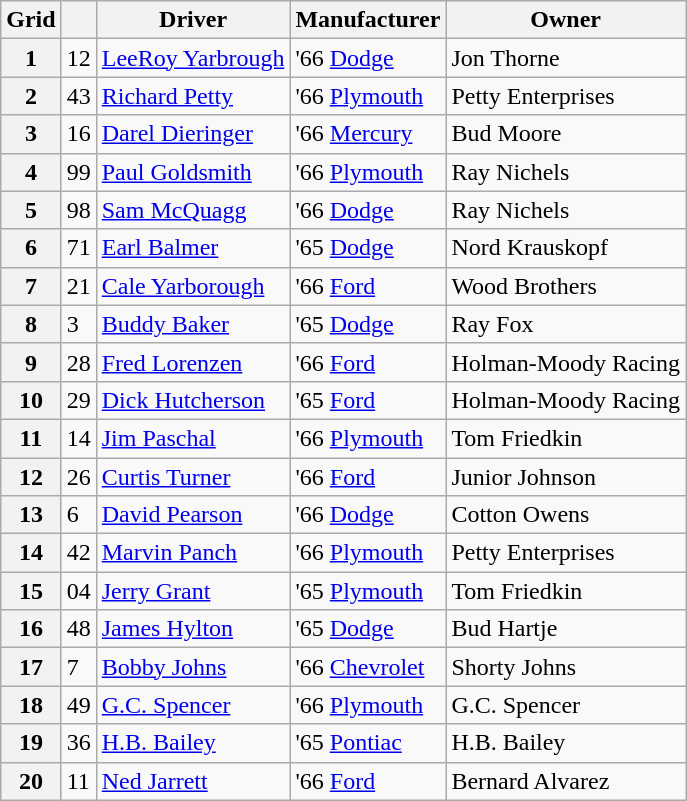<table class="wikitable">
<tr>
<th>Grid</th>
<th></th>
<th>Driver</th>
<th>Manufacturer</th>
<th>Owner</th>
</tr>
<tr>
<th>1</th>
<td>12</td>
<td><a href='#'>LeeRoy Yarbrough</a></td>
<td>'66 <a href='#'>Dodge</a></td>
<td>Jon Thorne</td>
</tr>
<tr>
<th>2</th>
<td>43</td>
<td><a href='#'>Richard Petty</a></td>
<td>'66 <a href='#'>Plymouth</a></td>
<td>Petty Enterprises</td>
</tr>
<tr>
<th>3</th>
<td>16</td>
<td><a href='#'>Darel Dieringer</a></td>
<td>'66 <a href='#'>Mercury</a></td>
<td>Bud Moore</td>
</tr>
<tr>
<th>4</th>
<td>99</td>
<td><a href='#'>Paul Goldsmith</a></td>
<td>'66 <a href='#'>Plymouth</a></td>
<td>Ray Nichels</td>
</tr>
<tr>
<th>5</th>
<td>98</td>
<td><a href='#'>Sam McQuagg</a></td>
<td>'66 <a href='#'>Dodge</a></td>
<td>Ray Nichels</td>
</tr>
<tr>
<th>6</th>
<td>71</td>
<td><a href='#'>Earl Balmer</a></td>
<td>'65 <a href='#'>Dodge</a></td>
<td>Nord Krauskopf</td>
</tr>
<tr>
<th>7</th>
<td>21</td>
<td><a href='#'>Cale Yarborough</a></td>
<td>'66 <a href='#'>Ford</a></td>
<td>Wood Brothers</td>
</tr>
<tr>
<th>8</th>
<td>3</td>
<td><a href='#'>Buddy Baker</a></td>
<td>'65 <a href='#'>Dodge</a></td>
<td>Ray Fox</td>
</tr>
<tr>
<th>9</th>
<td>28</td>
<td><a href='#'>Fred Lorenzen</a></td>
<td>'66 <a href='#'>Ford</a></td>
<td>Holman-Moody Racing</td>
</tr>
<tr>
<th>10</th>
<td>29</td>
<td><a href='#'>Dick Hutcherson</a></td>
<td>'65 <a href='#'>Ford</a></td>
<td>Holman-Moody Racing</td>
</tr>
<tr>
<th>11</th>
<td>14</td>
<td><a href='#'>Jim Paschal</a></td>
<td>'66 <a href='#'>Plymouth</a></td>
<td>Tom Friedkin</td>
</tr>
<tr>
<th>12</th>
<td>26</td>
<td><a href='#'>Curtis Turner</a></td>
<td>'66 <a href='#'>Ford</a></td>
<td>Junior Johnson</td>
</tr>
<tr>
<th>13</th>
<td>6</td>
<td><a href='#'>David Pearson</a></td>
<td>'66 <a href='#'>Dodge</a></td>
<td>Cotton Owens</td>
</tr>
<tr>
<th>14</th>
<td>42</td>
<td><a href='#'>Marvin Panch</a></td>
<td>'66 <a href='#'>Plymouth</a></td>
<td>Petty Enterprises</td>
</tr>
<tr>
<th>15</th>
<td>04</td>
<td><a href='#'>Jerry Grant</a></td>
<td>'65 <a href='#'>Plymouth</a></td>
<td>Tom Friedkin</td>
</tr>
<tr>
<th>16</th>
<td>48</td>
<td><a href='#'>James Hylton</a></td>
<td>'65 <a href='#'>Dodge</a></td>
<td>Bud Hartje</td>
</tr>
<tr>
<th>17</th>
<td>7</td>
<td><a href='#'>Bobby Johns</a></td>
<td>'66 <a href='#'>Chevrolet</a></td>
<td>Shorty Johns</td>
</tr>
<tr>
<th>18</th>
<td>49</td>
<td><a href='#'>G.C. Spencer</a></td>
<td>'66 <a href='#'>Plymouth</a></td>
<td>G.C. Spencer</td>
</tr>
<tr>
<th>19</th>
<td>36</td>
<td><a href='#'>H.B. Bailey</a></td>
<td>'65 <a href='#'>Pontiac</a></td>
<td>H.B. Bailey</td>
</tr>
<tr>
<th>20</th>
<td>11</td>
<td><a href='#'>Ned Jarrett</a></td>
<td>'66 <a href='#'>Ford</a></td>
<td>Bernard Alvarez</td>
</tr>
</table>
